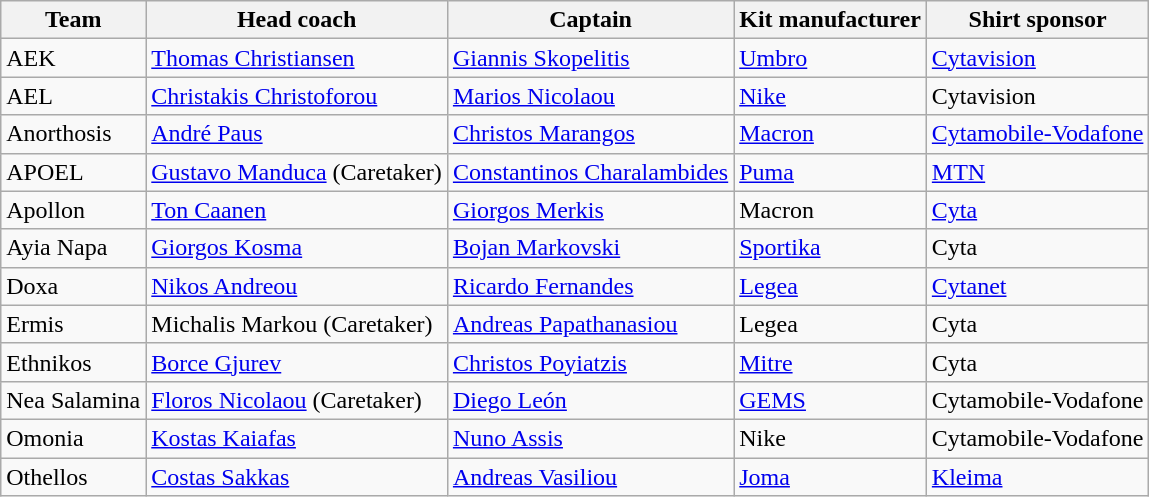<table class="wikitable sortable" style="text-align: left;">
<tr>
<th>Team</th>
<th>Head coach</th>
<th>Captain</th>
<th>Kit manufacturer</th>
<th>Shirt sponsor</th>
</tr>
<tr>
<td>AEK</td>
<td> <a href='#'>Thomas Christiansen</a></td>
<td> <a href='#'>Giannis Skopelitis</a></td>
<td><a href='#'>Umbro</a></td>
<td><a href='#'>Cytavision</a></td>
</tr>
<tr>
<td>AEL</td>
<td> <a href='#'>Christakis Christoforou</a></td>
<td> <a href='#'>Marios Nicolaou</a></td>
<td><a href='#'>Nike</a></td>
<td>Cytavision</td>
</tr>
<tr>
<td>Anorthosis</td>
<td> <a href='#'>André Paus</a></td>
<td> <a href='#'>Christos Marangos</a></td>
<td><a href='#'>Macron</a></td>
<td><a href='#'>Cytamobile-Vodafone</a></td>
</tr>
<tr>
<td>APOEL</td>
<td> <a href='#'>Gustavo Manduca</a> (Caretaker)</td>
<td> <a href='#'>Constantinos Charalambides</a></td>
<td><a href='#'>Puma</a></td>
<td><a href='#'>MTN</a></td>
</tr>
<tr>
<td>Apollon</td>
<td> <a href='#'>Ton Caanen</a></td>
<td> <a href='#'>Giorgos Merkis</a></td>
<td>Macron</td>
<td><a href='#'>Cyta</a></td>
</tr>
<tr>
<td>Ayia Napa</td>
<td> <a href='#'>Giorgos Kosma</a></td>
<td> <a href='#'>Bojan Markovski</a></td>
<td><a href='#'>Sportika</a></td>
<td>Cyta</td>
</tr>
<tr>
<td>Doxa</td>
<td> <a href='#'>Nikos Andreou</a></td>
<td> <a href='#'>Ricardo Fernandes</a></td>
<td><a href='#'>Legea</a></td>
<td><a href='#'>Cytanet</a></td>
</tr>
<tr>
<td>Ermis</td>
<td> Michalis Markou (Caretaker)</td>
<td> <a href='#'>Andreas Papathanasiou</a></td>
<td>Legea</td>
<td>Cyta</td>
</tr>
<tr>
<td>Ethnikos</td>
<td> <a href='#'>Borce Gjurev</a></td>
<td> <a href='#'>Christos Poyiatzis</a></td>
<td><a href='#'>Mitre</a></td>
<td>Cyta</td>
</tr>
<tr>
<td>Nea Salamina</td>
<td> <a href='#'>Floros Nicolaou</a> (Caretaker)</td>
<td> <a href='#'>Diego León</a></td>
<td><a href='#'>GEMS</a></td>
<td>Cytamobile-Vodafone</td>
</tr>
<tr>
<td>Omonia</td>
<td> <a href='#'>Kostas Kaiafas</a></td>
<td> <a href='#'>Nuno Assis</a></td>
<td>Nike</td>
<td>Cytamobile-Vodafone</td>
</tr>
<tr>
<td>Othellos</td>
<td> <a href='#'>Costas Sakkas</a></td>
<td> <a href='#'>Andreas Vasiliou</a></td>
<td><a href='#'>Joma</a></td>
<td><a href='#'>Kleima</a></td>
</tr>
</table>
